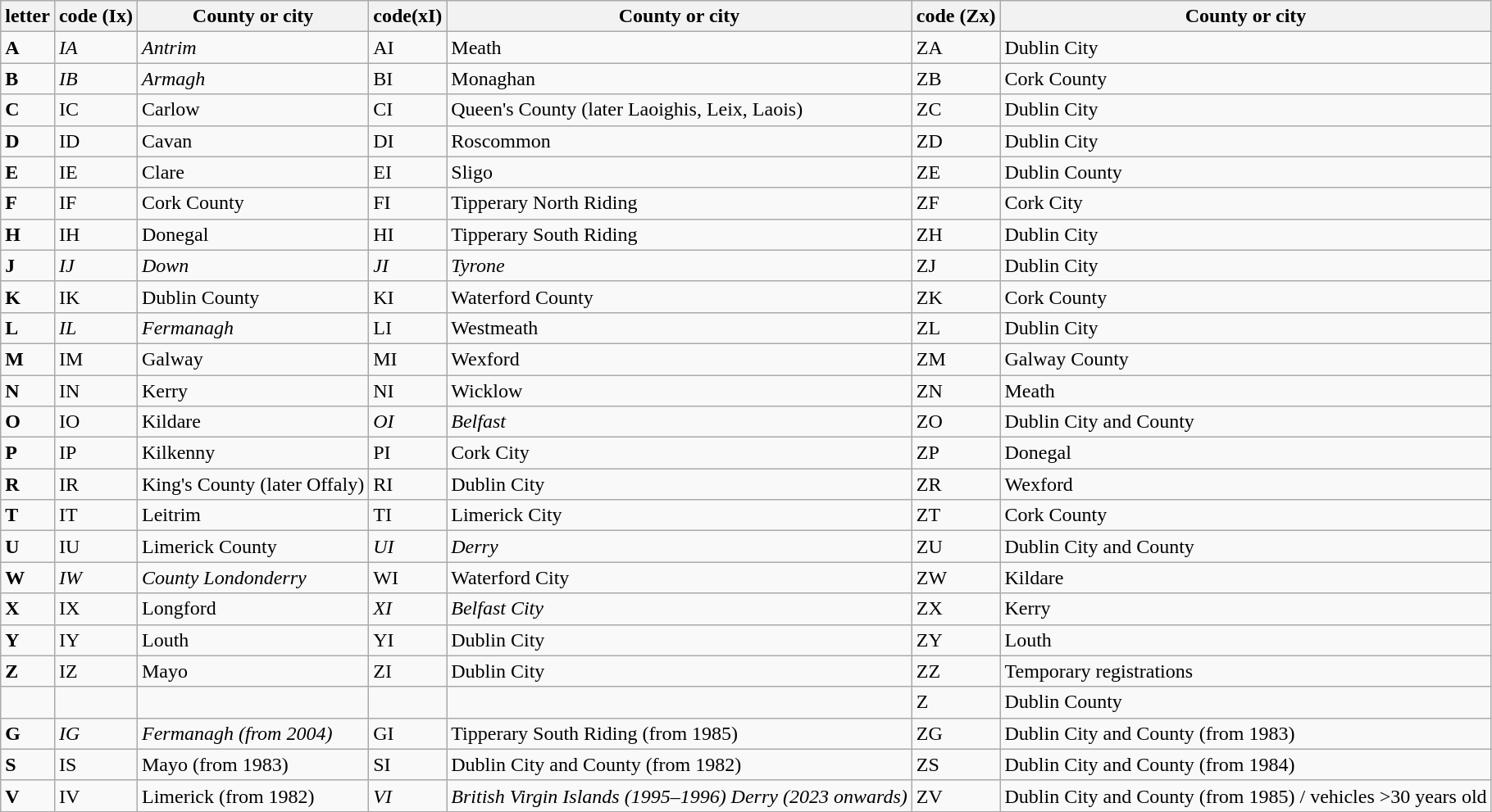<table class="wikitable sortable">
<tr>
<th>letter</th>
<th>code (I<strong>x</strong>)</th>
<th>County or city</th>
<th>code(<strong>x</strong>I)</th>
<th>County or city</th>
<th>code (Z<strong>x</strong>)</th>
<th>County or city</th>
</tr>
<tr>
<td><strong>A</strong></td>
<td><em>IA</em></td>
<td><em>Antrim</em></td>
<td>AI</td>
<td>Meath</td>
<td>ZA</td>
<td>Dublin City</td>
</tr>
<tr>
<td><strong>B</strong></td>
<td><em>IB</em></td>
<td><em>Armagh</em></td>
<td>BI</td>
<td>Monaghan</td>
<td>ZB</td>
<td>Cork County</td>
</tr>
<tr>
<td><strong>C</strong></td>
<td>IC</td>
<td>Carlow</td>
<td>CI</td>
<td>Queen's County (later Laoighis, Leix, Laois)</td>
<td>ZC</td>
<td>Dublin City</td>
</tr>
<tr>
<td><strong>D</strong></td>
<td>ID</td>
<td>Cavan</td>
<td>DI</td>
<td>Roscommon</td>
<td>ZD</td>
<td>Dublin City</td>
</tr>
<tr>
<td><strong>E</strong></td>
<td>IE</td>
<td>Clare</td>
<td>EI</td>
<td>Sligo</td>
<td>ZE</td>
<td>Dublin County</td>
</tr>
<tr>
<td><strong>F</strong></td>
<td>IF</td>
<td>Cork County</td>
<td>FI</td>
<td>Tipperary North Riding</td>
<td>ZF</td>
<td>Cork City</td>
</tr>
<tr>
<td><strong>H</strong></td>
<td>IH</td>
<td>Donegal</td>
<td>HI</td>
<td>Tipperary South Riding</td>
<td>ZH</td>
<td>Dublin City</td>
</tr>
<tr>
<td><strong>J</strong></td>
<td><em>IJ</em></td>
<td><em>Down</em></td>
<td><em>JI</em></td>
<td><em>Tyrone</em></td>
<td>ZJ</td>
<td>Dublin City</td>
</tr>
<tr>
<td><strong>K</strong></td>
<td>IK</td>
<td>Dublin County</td>
<td>KI</td>
<td>Waterford County</td>
<td>ZK</td>
<td>Cork County</td>
</tr>
<tr>
<td><strong>L</strong></td>
<td><em>IL</em></td>
<td><em>Fermanagh</em></td>
<td>LI</td>
<td>Westmeath</td>
<td>ZL</td>
<td>Dublin City</td>
</tr>
<tr>
<td><strong>M</strong></td>
<td>IM</td>
<td>Galway</td>
<td>MI</td>
<td>Wexford</td>
<td>ZM</td>
<td>Galway County</td>
</tr>
<tr>
<td><strong>N</strong></td>
<td>IN</td>
<td>Kerry</td>
<td>NI</td>
<td>Wicklow</td>
<td>ZN</td>
<td>Meath</td>
</tr>
<tr>
<td><strong>O</strong></td>
<td>IO</td>
<td>Kildare</td>
<td><em>OI</em></td>
<td><em>Belfast</em></td>
<td>ZO</td>
<td>Dublin City and County</td>
</tr>
<tr>
<td><strong>P</strong></td>
<td>IP</td>
<td>Kilkenny</td>
<td>PI</td>
<td>Cork City</td>
<td>ZP</td>
<td>Donegal</td>
</tr>
<tr>
<td><strong>R</strong></td>
<td>IR</td>
<td>King's County (later Offaly)</td>
<td>RI</td>
<td>Dublin City</td>
<td>ZR</td>
<td>Wexford</td>
</tr>
<tr>
<td><strong>T</strong></td>
<td>IT</td>
<td>Leitrim</td>
<td>TI</td>
<td>Limerick City</td>
<td>ZT</td>
<td>Cork County</td>
</tr>
<tr>
<td><strong>U</strong></td>
<td>IU</td>
<td>Limerick County</td>
<td><em>UI</em></td>
<td><em>Derry</em></td>
<td>ZU</td>
<td>Dublin City and County</td>
</tr>
<tr>
<td><strong>W</strong></td>
<td><em>IW</em></td>
<td><em>County Londonderry</em></td>
<td>WI</td>
<td>Waterford City</td>
<td>ZW</td>
<td>Kildare</td>
</tr>
<tr>
<td><strong>X</strong></td>
<td>IX</td>
<td>Longford</td>
<td><em>XI</em></td>
<td><em>Belfast City</em></td>
<td>ZX</td>
<td>Kerry</td>
</tr>
<tr>
<td><strong>Y</strong></td>
<td>IY</td>
<td>Louth</td>
<td>YI</td>
<td>Dublin City</td>
<td>ZY</td>
<td>Louth</td>
</tr>
<tr>
<td><strong>Z</strong></td>
<td>IZ</td>
<td>Mayo</td>
<td>ZI</td>
<td>Dublin City</td>
<td>ZZ</td>
<td>Temporary registrations</td>
</tr>
<tr>
<td></td>
<td></td>
<td></td>
<td></td>
<td></td>
<td>Z</td>
<td>Dublin County</td>
</tr>
<tr>
<td><strong>G</strong></td>
<td><em>IG</em></td>
<td><em>Fermanagh (from 2004)</em></td>
<td>GI</td>
<td>Tipperary South Riding (from 1985)</td>
<td>ZG</td>
<td>Dublin City and County (from 1983)</td>
</tr>
<tr>
<td><strong>S</strong></td>
<td>IS</td>
<td>Mayo (from 1983)</td>
<td>SI</td>
<td>Dublin City and County (from 1982)</td>
<td>ZS</td>
<td>Dublin City and County (from 1984)</td>
</tr>
<tr>
<td><strong>V</strong></td>
<td>IV</td>
<td>Limerick (from 1982)</td>
<td><em>VI</em></td>
<td><em>British Virgin Islands (1995–1996) Derry (2023 onwards)</em></td>
<td>ZV</td>
<td>Dublin City and County (from 1985) / vehicles >30 years old</td>
</tr>
</table>
